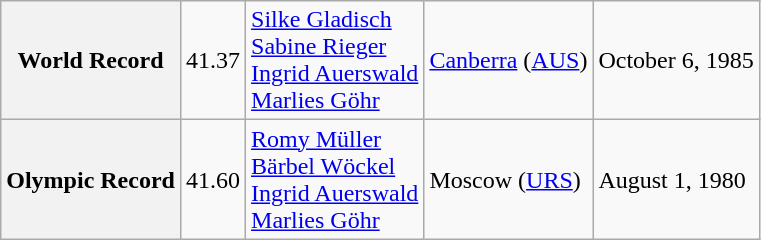<table class="wikitable" style="text-align:left">
<tr>
<th>World Record</th>
<td>41.37</td>
<td> <a href='#'>Silke Gladisch</a><br> <a href='#'>Sabine Rieger</a> <br> <a href='#'>Ingrid Auerswald</a><br> <a href='#'>Marlies Göhr</a></td>
<td><a href='#'>Canberra</a> (<a href='#'>AUS</a>)</td>
<td>October 6, 1985</td>
</tr>
<tr>
<th>Olympic Record</th>
<td>41.60</td>
<td> <a href='#'>Romy Müller</a><br> <a href='#'>Bärbel Wöckel</a> <br> <a href='#'>Ingrid Auerswald</a><br> <a href='#'>Marlies Göhr</a></td>
<td>Moscow (<a href='#'>URS</a>)</td>
<td>August 1, 1980</td>
</tr>
</table>
